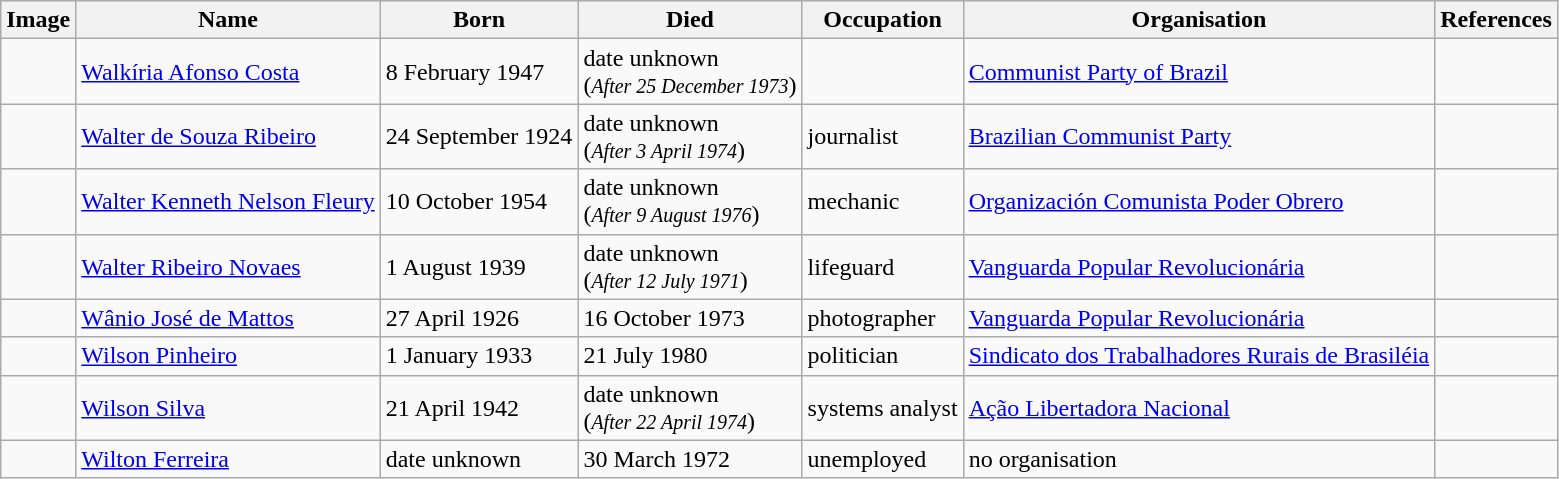<table class='wikitable sortable'>
<tr>
<th>Image</th>
<th>Name</th>
<th>Born</th>
<th>Died</th>
<th>Occupation</th>
<th>Organisation</th>
<th>References</th>
</tr>
<tr>
<td></td>
<td><a href='#'>Walkíria Afonso Costa</a></td>
<td>8 February 1947</td>
<td>date unknown<br>(<small><em>After 25 December 1973</em></small>)</td>
<td></td>
<td><a href='#'>Communist Party of Brazil</a></td>
<td></td>
</tr>
<tr>
<td></td>
<td><a href='#'>Walter de Souza Ribeiro</a></td>
<td>24 September 1924</td>
<td>date unknown<br>(<small><em>After 3 April 1974</em></small>)</td>
<td>journalist</td>
<td><a href='#'>Brazilian Communist Party</a></td>
<td></td>
</tr>
<tr>
<td></td>
<td><a href='#'>Walter Kenneth Nelson Fleury</a></td>
<td>10 October 1954</td>
<td>date unknown<br>(<small><em>After 9 August 1976</em></small>)</td>
<td>mechanic</td>
<td><a href='#'>Organización Comunista Poder Obrero</a></td>
<td></td>
</tr>
<tr>
<td></td>
<td><a href='#'>Walter Ribeiro Novaes</a></td>
<td>1 August 1939</td>
<td>date unknown<br>(<small><em>After 12 July 1971</em></small>)</td>
<td>lifeguard</td>
<td><a href='#'>Vanguarda Popular Revolucionária</a></td>
<td></td>
</tr>
<tr>
<td></td>
<td><a href='#'>Wânio José de Mattos</a></td>
<td>27 April 1926</td>
<td>16 October 1973</td>
<td>photographer</td>
<td><a href='#'>Vanguarda Popular Revolucionária</a></td>
<td></td>
</tr>
<tr>
<td></td>
<td><a href='#'>Wilson Pinheiro</a></td>
<td>1 January 1933</td>
<td>21 July 1980</td>
<td>politician</td>
<td><a href='#'>Sindicato dos Trabalhadores Rurais de Brasiléia</a></td>
<td></td>
</tr>
<tr>
<td></td>
<td><a href='#'>Wilson Silva</a></td>
<td>21 April 1942</td>
<td>date unknown<br>(<small><em>After 22 April 1974</em></small>)</td>
<td>systems analyst</td>
<td><a href='#'>Ação Libertadora Nacional</a></td>
<td></td>
</tr>
<tr>
<td></td>
<td><a href='#'>Wilton Ferreira</a></td>
<td>date unknown</td>
<td>30 March 1972</td>
<td>unemployed</td>
<td>no organisation</td>
<td></td>
</tr>
</table>
